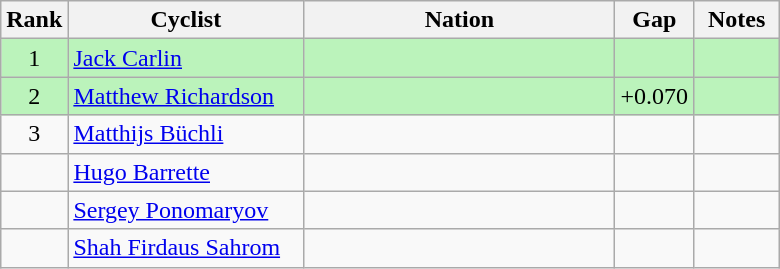<table class="wikitable" style="text-align:center">
<tr>
<th width=30>Rank</th>
<th width=150>Cyclist</th>
<th width=200>Nation</th>
<th width=30>Gap</th>
<th width=50>Notes</th>
</tr>
<tr bgcolor=#bbf3bb>
<td>1</td>
<td align=left><a href='#'>Jack Carlin</a></td>
<td align=left></td>
<td></td>
<td></td>
</tr>
<tr bgcolor=#bbf3bb>
<td>2</td>
<td align=left><a href='#'>Matthew Richardson</a></td>
<td align=left></td>
<td>+0.070</td>
<td></td>
</tr>
<tr>
<td>3</td>
<td align=left><a href='#'>Matthijs Büchli</a></td>
<td align=left></td>
<td></td>
<td></td>
</tr>
<tr>
<td></td>
<td align=left><a href='#'>Hugo Barrette</a></td>
<td align=left></td>
<td></td>
<td></td>
</tr>
<tr>
<td></td>
<td align=left><a href='#'>Sergey Ponomaryov</a></td>
<td align=left></td>
<td></td>
<td></td>
</tr>
<tr>
<td></td>
<td align=left><a href='#'>Shah Firdaus Sahrom</a></td>
<td align=left></td>
<td></td>
<td></td>
</tr>
</table>
